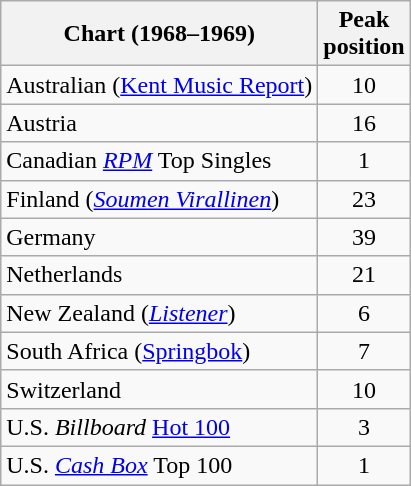<table class="wikitable sortable">
<tr>
<th>Chart (1968–1969)</th>
<th>Peak<br> position</th>
</tr>
<tr>
<td>Australian (<a href='#'>Kent Music Report</a>)</td>
<td style="text-align:center;">10</td>
</tr>
<tr>
<td>Austria</td>
<td style="text-align:center;">16</td>
</tr>
<tr>
<td>Canadian <em><a href='#'>RPM</a></em> Top Singles</td>
<td style="text-align:center;">1</td>
</tr>
<tr>
<td>Finland (<a href='#'><em>Soumen Virallinen</em></a>)</td>
<td style="text-align:center;">23</td>
</tr>
<tr>
<td>Germany</td>
<td style="text-align:center;">39</td>
</tr>
<tr>
<td>Netherlands</td>
<td style="text-align:center;">21</td>
</tr>
<tr>
<td>New Zealand (<em><a href='#'>Listener</a></em>)</td>
<td style="text-align:center;">6</td>
</tr>
<tr>
<td>South Africa (<a href='#'>Springbok</a>)</td>
<td style="text-align:center;">7</td>
</tr>
<tr>
<td>Switzerland</td>
<td style="text-align:center;">10</td>
</tr>
<tr>
<td>U.S. <em>Billboard</em> <a href='#'>Hot 100</a></td>
<td style="text-align:center;">3</td>
</tr>
<tr>
<td>U.S. <a href='#'><em>Cash Box</em></a> Top 100</td>
<td style="text-align:center;">1</td>
</tr>
</table>
